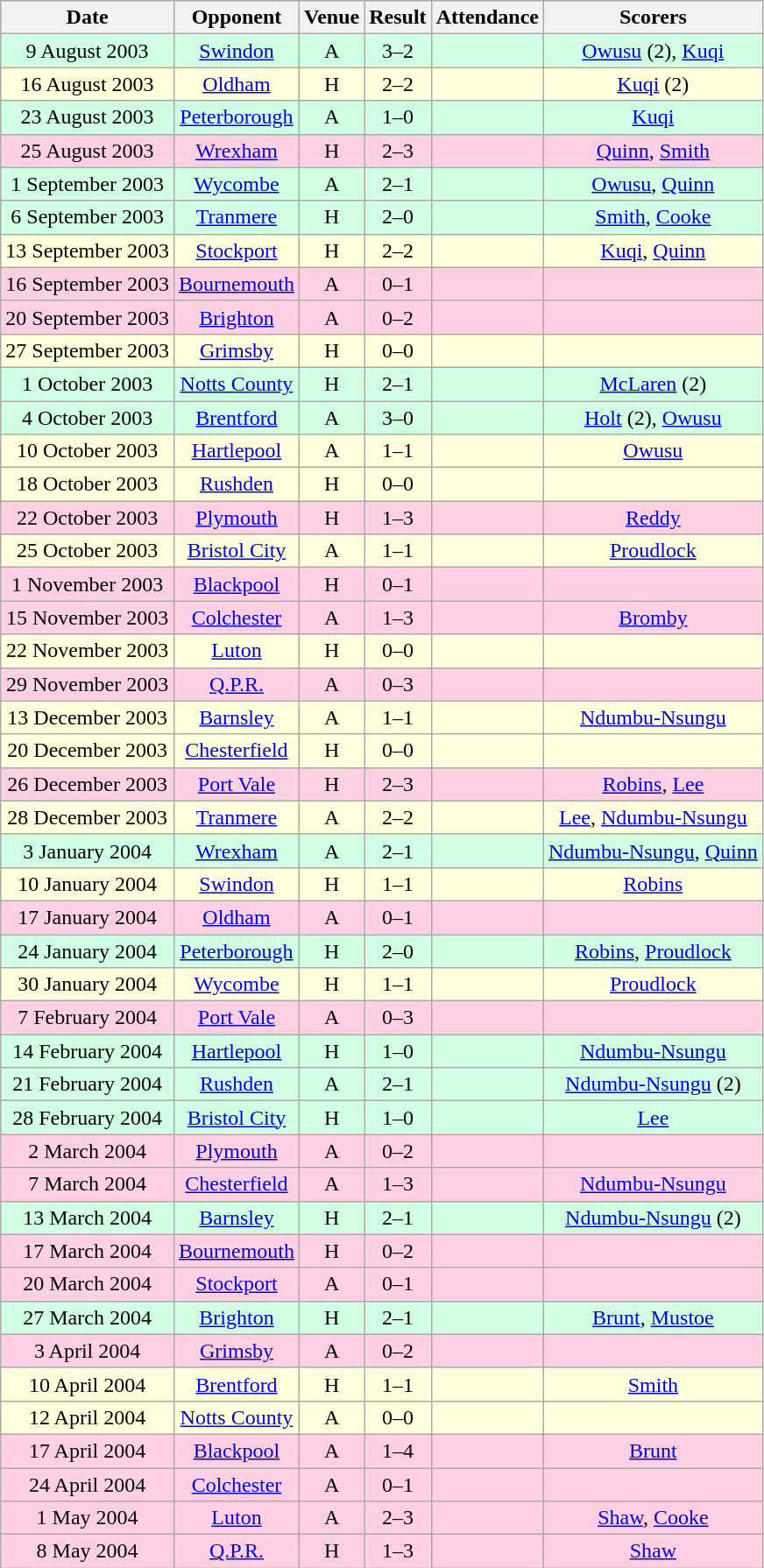<table class="wikitable sortable" style="font-size:100%; text-align:center">
<tr>
<th>Date</th>
<th>Opponent</th>
<th>Venue</th>
<th>Result</th>
<th>Attendance</th>
<th>Scorers</th>
</tr>
<tr style="background-color: #d0ffe3;">
<td>9 August 2003</td>
<td><a href='#'>Swindon</a></td>
<td>A</td>
<td>3–2</td>
<td></td>
<td><a href='#'>Owusu</a> (2), <a href='#'>Kuqi</a></td>
</tr>
<tr style="background-color: #ffffdd;">
<td>16 August 2003</td>
<td><a href='#'>Oldham</a></td>
<td>H</td>
<td>2–2</td>
<td></td>
<td><a href='#'>Kuqi</a> (2)</td>
</tr>
<tr style="background-color: #d0ffe3;">
<td>23 August 2003</td>
<td><a href='#'>Peterborough</a></td>
<td>A</td>
<td>1–0</td>
<td></td>
<td><a href='#'>Kuqi</a></td>
</tr>
<tr style="background-color: #ffd0e3;">
<td>25 August 2003</td>
<td><a href='#'>Wrexham</a></td>
<td>H</td>
<td>2–3</td>
<td></td>
<td><a href='#'>Quinn</a>, <a href='#'>Smith</a></td>
</tr>
<tr style="background-color: #d0ffe3;">
<td>1 September 2003</td>
<td><a href='#'>Wycombe</a></td>
<td>A</td>
<td>2–1</td>
<td></td>
<td><a href='#'>Owusu</a>, <a href='#'>Quinn</a></td>
</tr>
<tr style="background-color: #d0ffe3;">
<td>6 September 2003</td>
<td><a href='#'>Tranmere</a></td>
<td>H</td>
<td>2–0</td>
<td></td>
<td><a href='#'>Smith</a>, <a href='#'>Cooke</a></td>
</tr>
<tr style="background-color: #ffffdd;">
<td>13 September 2003</td>
<td><a href='#'>Stockport</a></td>
<td>H</td>
<td>2–2</td>
<td></td>
<td><a href='#'>Kuqi</a>, <a href='#'>Quinn</a></td>
</tr>
<tr style="background-color: #ffd0e3;">
<td>16 September 2003</td>
<td><a href='#'>Bournemouth</a></td>
<td>A</td>
<td>0–1</td>
<td></td>
<td></td>
</tr>
<tr style="background-color: #ffd0e3;">
<td>20 September 2003</td>
<td><a href='#'>Brighton</a></td>
<td>A</td>
<td>0–2</td>
<td></td>
<td></td>
</tr>
<tr style="background-color: #ffffdd;">
<td>27 September 2003</td>
<td><a href='#'>Grimsby</a></td>
<td>H</td>
<td>0–0</td>
<td></td>
<td></td>
</tr>
<tr style="background-color: #d0ffe3;">
<td>1 October 2003</td>
<td><a href='#'>Notts County</a></td>
<td>H</td>
<td>2–1</td>
<td></td>
<td><a href='#'>McLaren</a> (2)</td>
</tr>
<tr style="background-color: #d0ffe3;">
<td>4 October 2003</td>
<td><a href='#'>Brentford</a></td>
<td>A</td>
<td>3–0</td>
<td></td>
<td><a href='#'>Holt</a> (2), <a href='#'>Owusu</a></td>
</tr>
<tr style="background-color: #ffffdd;">
<td>10 October 2003</td>
<td><a href='#'>Hartlepool</a></td>
<td>A</td>
<td>1–1</td>
<td></td>
<td><a href='#'>Owusu</a></td>
</tr>
<tr style="background-color: #ffffdd;">
<td>18 October 2003</td>
<td><a href='#'>Rushden</a></td>
<td>H</td>
<td>0–0</td>
<td></td>
<td></td>
</tr>
<tr style="background-color: #ffd0e3;">
<td>22 October 2003</td>
<td><a href='#'>Plymouth</a></td>
<td>H</td>
<td>1–3</td>
<td></td>
<td><a href='#'>Reddy</a></td>
</tr>
<tr style="background-color: #ffffdd;">
<td>25 October 2003</td>
<td><a href='#'>Bristol City</a></td>
<td>A</td>
<td>1–1</td>
<td></td>
<td><a href='#'>Proudlock</a></td>
</tr>
<tr style="background-color: #ffd0e3;">
<td>1 November 2003</td>
<td><a href='#'>Blackpool</a></td>
<td>H</td>
<td>0–1</td>
<td></td>
<td></td>
</tr>
<tr style="background-color: #ffd0e3;">
<td>15 November 2003</td>
<td><a href='#'>Colchester</a></td>
<td>A</td>
<td>1–3</td>
<td></td>
<td><a href='#'>Bromby</a></td>
</tr>
<tr style="background-color: #ffffdd;">
<td>22 November 2003</td>
<td><a href='#'>Luton</a></td>
<td>H</td>
<td>0–0</td>
<td></td>
<td></td>
</tr>
<tr style="background-color: #ffd0e3;">
<td>29 November 2003</td>
<td><a href='#'>Q.P.R.</a></td>
<td>A</td>
<td>0–3</td>
<td></td>
<td></td>
</tr>
<tr style="background-color: #ffffdd;">
<td>13 December 2003</td>
<td><a href='#'>Barnsley</a></td>
<td>A</td>
<td>1–1</td>
<td></td>
<td><a href='#'>Ndumbu-Nsungu</a></td>
</tr>
<tr style="background-color: #ffffdd;">
<td>20 December 2003</td>
<td><a href='#'>Chesterfield</a></td>
<td>H</td>
<td>0–0</td>
<td></td>
<td></td>
</tr>
<tr style="background-color: #ffd0e3;">
<td>26 December 2003</td>
<td><a href='#'>Port Vale</a></td>
<td>H</td>
<td>2–3</td>
<td></td>
<td><a href='#'>Robins</a>, <a href='#'>Lee</a></td>
</tr>
<tr style="background-color: #ffffdd;">
<td>28 December 2003</td>
<td><a href='#'>Tranmere</a></td>
<td>A</td>
<td>2–2</td>
<td></td>
<td><a href='#'>Lee</a>, <a href='#'>Ndumbu-Nsungu</a></td>
</tr>
<tr style="background-color: #d0ffe3;">
<td>3 January 2004</td>
<td><a href='#'>Wrexham</a></td>
<td>A</td>
<td>2–1</td>
<td></td>
<td><a href='#'>Ndumbu-Nsungu</a>, <a href='#'>Quinn</a></td>
</tr>
<tr style="background-color: #ffffdd;">
<td>10 January 2004</td>
<td><a href='#'>Swindon</a></td>
<td>H</td>
<td>1–1</td>
<td></td>
<td><a href='#'>Robins</a></td>
</tr>
<tr style="background-color: #ffd0e3;">
<td>17 January 2004</td>
<td><a href='#'>Oldham</a></td>
<td>A</td>
<td>0–1</td>
<td></td>
<td></td>
</tr>
<tr style="background-color: #d0ffe3;">
<td>24 January 2004</td>
<td><a href='#'>Peterborough</a></td>
<td>H</td>
<td>2–0</td>
<td></td>
<td><a href='#'>Robins</a>, <a href='#'>Proudlock</a></td>
</tr>
<tr style="background-color: #ffffdd;">
<td>30 January 2004</td>
<td><a href='#'>Wycombe</a></td>
<td>H</td>
<td>1–1</td>
<td></td>
<td><a href='#'>Proudlock</a></td>
</tr>
<tr style="background-color: #ffd0e3;">
<td>7 February 2004</td>
<td><a href='#'>Port Vale</a></td>
<td>A</td>
<td>0–3</td>
<td></td>
<td></td>
</tr>
<tr style="background-color: #d0ffe3;">
<td>14 February 2004</td>
<td><a href='#'>Hartlepool</a></td>
<td>H</td>
<td>1–0</td>
<td></td>
<td><a href='#'>Ndumbu-Nsungu</a></td>
</tr>
<tr style="background-color: #d0ffe3;">
<td>21 February 2004</td>
<td><a href='#'>Rushden</a></td>
<td>A</td>
<td>2–1</td>
<td></td>
<td><a href='#'>Ndumbu-Nsungu</a> (2)</td>
</tr>
<tr style="background-color: #d0ffe3;">
<td>28 February 2004</td>
<td><a href='#'>Bristol City</a></td>
<td>H</td>
<td>1–0</td>
<td></td>
<td><a href='#'>Lee</a></td>
</tr>
<tr style="background-color: #ffd0e3;">
<td>2 March 2004</td>
<td><a href='#'>Plymouth</a></td>
<td>A</td>
<td>0–2</td>
<td></td>
<td></td>
</tr>
<tr style="background-color: #ffd0e3;">
<td>7 March 2004</td>
<td><a href='#'>Chesterfield</a></td>
<td>A</td>
<td>1–3</td>
<td></td>
<td><a href='#'>Ndumbu-Nsungu</a></td>
</tr>
<tr style="background-color: #d0ffe3;">
<td>13 March 2004</td>
<td><a href='#'>Barnsley</a></td>
<td>H</td>
<td>2–1</td>
<td></td>
<td><a href='#'>Ndumbu-Nsungu</a> (2)</td>
</tr>
<tr style="background-color: #ffd0e3;">
<td>17 March 2004</td>
<td><a href='#'>Bournemouth</a></td>
<td>H</td>
<td>0–2</td>
<td></td>
<td></td>
</tr>
<tr style="background-color: #ffd0e3;">
<td>20 March 2004</td>
<td><a href='#'>Stockport</a></td>
<td>A</td>
<td>0–1</td>
<td></td>
<td></td>
</tr>
<tr style="background-color: #d0ffe3;">
<td>27 March 2004</td>
<td><a href='#'>Brighton</a></td>
<td>H</td>
<td>2–1</td>
<td></td>
<td><a href='#'>Brunt</a>, <a href='#'>Mustoe</a></td>
</tr>
<tr style="background-color: #ffd0e3;">
<td>3 April 2004</td>
<td><a href='#'>Grimsby</a></td>
<td>A</td>
<td>0–2</td>
<td></td>
<td></td>
</tr>
<tr style="background-color: #ffffdd;">
<td>10 April 2004</td>
<td><a href='#'>Brentford</a></td>
<td>H</td>
<td>1–1</td>
<td></td>
<td><a href='#'>Smith</a></td>
</tr>
<tr style="background-color: #ffffdd;">
<td>12 April 2004</td>
<td><a href='#'>Notts County</a></td>
<td>A</td>
<td>0–0</td>
<td></td>
<td></td>
</tr>
<tr style="background-color: #ffd0e3;">
<td>17 April 2004</td>
<td><a href='#'>Blackpool</a></td>
<td>A</td>
<td>1–4</td>
<td></td>
<td><a href='#'>Brunt</a></td>
</tr>
<tr style="background-color: #ffd0e3;">
<td>24 April 2004</td>
<td><a href='#'>Colchester</a></td>
<td>A</td>
<td>0–1</td>
<td></td>
<td></td>
</tr>
<tr style="background-color: #ffd0e3;">
<td>1 May 2004</td>
<td><a href='#'>Luton</a></td>
<td>A</td>
<td>2–3</td>
<td></td>
<td><a href='#'>Shaw</a>, <a href='#'>Cooke</a></td>
</tr>
<tr style="background-color: #ffd0e3;">
<td>8 May 2004</td>
<td><a href='#'>Q.P.R.</a></td>
<td>H</td>
<td>1–3</td>
<td></td>
<td><a href='#'>Shaw</a></td>
</tr>
</table>
